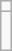<table class="wikitable" align="right">
<tr style="vertical-align:top">
<td></td>
</tr>
<tr>
<td><small><br>



</small></td>
</tr>
</table>
